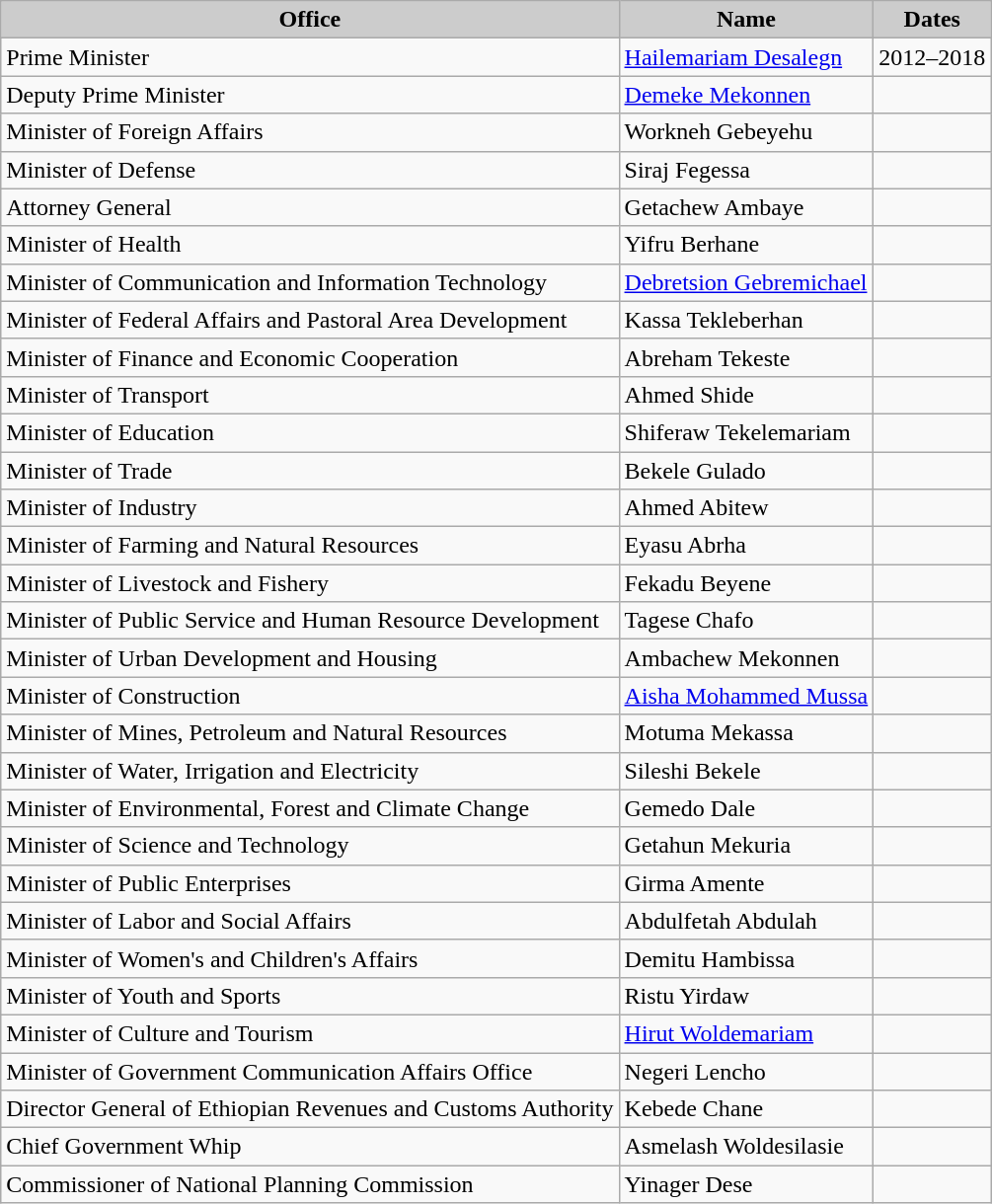<table class="wikitable">
<tr>
<th style="background:#ccc;">Office</th>
<th style="background:#ccc;">Name</th>
<th style="background:#ccc;">Dates</th>
</tr>
<tr>
<td>Prime Minister</td>
<td><a href='#'>Hailemariam Desalegn</a></td>
<td>2012–2018</td>
</tr>
<tr>
<td>Deputy Prime Minister</td>
<td><a href='#'>Demeke Mekonnen</a></td>
<td></td>
</tr>
<tr>
<td>Minister of Foreign Affairs</td>
<td>Workneh Gebeyehu</td>
<td></td>
</tr>
<tr>
<td>Minister of Defense</td>
<td>Siraj Fegessa</td>
<td></td>
</tr>
<tr>
<td>Attorney General</td>
<td>Getachew Ambaye</td>
<td></td>
</tr>
<tr>
<td>Minister of Health</td>
<td>Yifru Berhane</td>
<td></td>
</tr>
<tr>
<td>Minister of Communication and Information Technology</td>
<td><a href='#'>Debretsion Gebremichael</a></td>
<td></td>
</tr>
<tr>
<td>Minister of Federal Affairs and Pastoral Area Development</td>
<td>Kassa Tekleberhan</td>
<td></td>
</tr>
<tr>
<td>Minister of Finance and Economic Cooperation</td>
<td>Abreham Tekeste</td>
<td></td>
</tr>
<tr>
<td>Minister of Transport</td>
<td>Ahmed Shide</td>
<td></td>
</tr>
<tr>
<td>Minister of Education</td>
<td>Shiferaw Tekelemariam</td>
<td></td>
</tr>
<tr>
<td>Minister of Trade</td>
<td>Bekele Gulado</td>
<td></td>
</tr>
<tr>
<td>Minister of Industry</td>
<td>Ahmed Abitew</td>
<td></td>
</tr>
<tr>
<td>Minister of Farming and Natural Resources</td>
<td>Eyasu Abrha</td>
<td></td>
</tr>
<tr>
<td>Minister of Livestock and Fishery</td>
<td>Fekadu Beyene</td>
<td></td>
</tr>
<tr>
<td>Minister of Public Service and Human Resource Development</td>
<td>Tagese Chafo</td>
<td></td>
</tr>
<tr>
<td>Minister of Urban Development and Housing</td>
<td>Ambachew Mekonnen</td>
<td></td>
</tr>
<tr>
<td>Minister of Construction</td>
<td><a href='#'>Aisha Mohammed Mussa</a></td>
<td></td>
</tr>
<tr>
<td>Minister of Mines, Petroleum and Natural Resources</td>
<td>Motuma Mekassa</td>
<td></td>
</tr>
<tr>
<td>Minister of Water, Irrigation and Electricity</td>
<td>Sileshi Bekele</td>
<td></td>
</tr>
<tr>
<td>Minister of Environmental, Forest and Climate Change</td>
<td>Gemedo Dale</td>
<td></td>
</tr>
<tr>
<td>Minister of Science and Technology</td>
<td>Getahun Mekuria</td>
<td></td>
</tr>
<tr>
<td>Minister of Public Enterprises</td>
<td>Girma Amente</td>
<td></td>
</tr>
<tr>
<td>Minister of Labor and Social Affairs</td>
<td>Abdulfetah Abdulah</td>
<td></td>
</tr>
<tr>
<td>Minister of Women's and Children's Affairs</td>
<td>Demitu Hambissa</td>
<td></td>
</tr>
<tr>
<td>Minister of Youth and Sports</td>
<td>Ristu Yirdaw</td>
<td></td>
</tr>
<tr>
<td>Minister of Culture and Tourism</td>
<td><a href='#'>Hirut Woldemariam</a></td>
<td></td>
</tr>
<tr>
<td>Minister of Government Communication Affairs Office</td>
<td>Negeri Lencho</td>
<td></td>
</tr>
<tr>
<td>Director General of Ethiopian Revenues and Customs Authority</td>
<td>Kebede Chane</td>
<td></td>
</tr>
<tr>
<td>Chief Government Whip</td>
<td>Asmelash Woldesilasie</td>
<td></td>
</tr>
<tr>
<td>Commissioner of National Planning Commission</td>
<td>Yinager Dese</td>
<td></td>
</tr>
</table>
